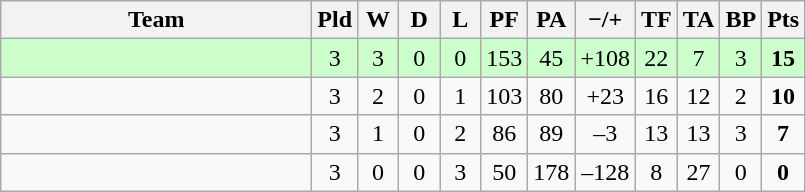<table class="wikitable" style="text-align:center">
<tr>
<th width="200">Team</th>
<th width="20">Pld</th>
<th width="20">W</th>
<th width="20">D</th>
<th width="20">L</th>
<th width="20">PF</th>
<th width="20">PA</th>
<th width="32">−/+</th>
<th width="20">TF</th>
<th width="20">TA</th>
<th width="20">BP</th>
<th width="20">Pts</th>
</tr>
<tr style="background:#ccffcc;">
<td align=left></td>
<td>3</td>
<td>3</td>
<td>0</td>
<td>0</td>
<td>153</td>
<td>45</td>
<td>+108</td>
<td>22</td>
<td>7</td>
<td>3</td>
<td><strong>15</strong></td>
</tr>
<tr>
<td align="left"></td>
<td>3</td>
<td>2</td>
<td>0</td>
<td>1</td>
<td>103</td>
<td>80</td>
<td>+23</td>
<td>16</td>
<td>12</td>
<td>2</td>
<td><strong>10</strong></td>
</tr>
<tr>
<td align="left"></td>
<td>3</td>
<td>1</td>
<td>0</td>
<td>2</td>
<td>86</td>
<td>89</td>
<td>–3</td>
<td>13</td>
<td>13</td>
<td>3</td>
<td><strong>7</strong></td>
</tr>
<tr>
<td align=left></td>
<td>3</td>
<td>0</td>
<td>0</td>
<td>3</td>
<td>50</td>
<td>178</td>
<td>–128</td>
<td>8</td>
<td>27</td>
<td>0</td>
<td><strong>0</strong></td>
</tr>
</table>
